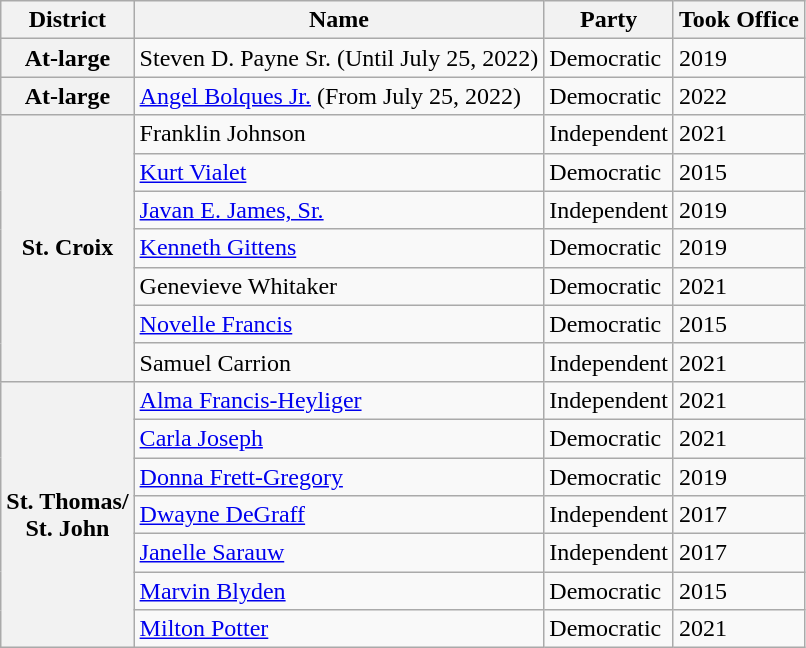<table class=wikitable>
<tr>
<th>District</th>
<th>Name</th>
<th>Party</th>
<th>Took Office</th>
</tr>
<tr>
<th>At-large</th>
<td>Steven D. Payne Sr. (Until July 25, 2022)</td>
<td>Democratic</td>
<td>2019</td>
</tr>
<tr>
<th>At-large</th>
<td><a href='#'>Angel Bolques Jr.</a> (From July 25, 2022)</td>
<td>Democratic</td>
<td>2022</td>
</tr>
<tr>
<th rowspan=7>St. Croix</th>
<td>Franklin Johnson</td>
<td>Independent</td>
<td>2021</td>
</tr>
<tr>
<td><a href='#'>Kurt Vialet</a></td>
<td>Democratic</td>
<td>2015</td>
</tr>
<tr>
<td><a href='#'>Javan E. James, Sr.</a></td>
<td>Independent</td>
<td>2019</td>
</tr>
<tr>
<td><a href='#'>Kenneth Gittens</a></td>
<td>Democratic</td>
<td>2019</td>
</tr>
<tr>
<td>Genevieve Whitaker</td>
<td>Democratic</td>
<td>2021</td>
</tr>
<tr>
<td><a href='#'>Novelle Francis</a></td>
<td>Democratic</td>
<td>2015</td>
</tr>
<tr>
<td>Samuel Carrion</td>
<td>Independent</td>
<td>2021</td>
</tr>
<tr>
<th rowspan=7>St. Thomas/<br>St. John</th>
<td><a href='#'>Alma Francis-Heyliger</a></td>
<td>Independent</td>
<td>2021</td>
</tr>
<tr>
<td><a href='#'>Carla Joseph</a></td>
<td>Democratic</td>
<td>2021</td>
</tr>
<tr>
<td><a href='#'>Donna Frett-Gregory</a></td>
<td>Democratic</td>
<td>2019</td>
</tr>
<tr>
<td><a href='#'>Dwayne DeGraff</a></td>
<td>Independent</td>
<td>2017</td>
</tr>
<tr>
<td><a href='#'>Janelle Sarauw</a></td>
<td>Independent</td>
<td>2017</td>
</tr>
<tr>
<td><a href='#'>Marvin Blyden</a></td>
<td>Democratic</td>
<td>2015</td>
</tr>
<tr>
<td><a href='#'>Milton Potter</a></td>
<td>Democratic</td>
<td>2021</td>
</tr>
</table>
